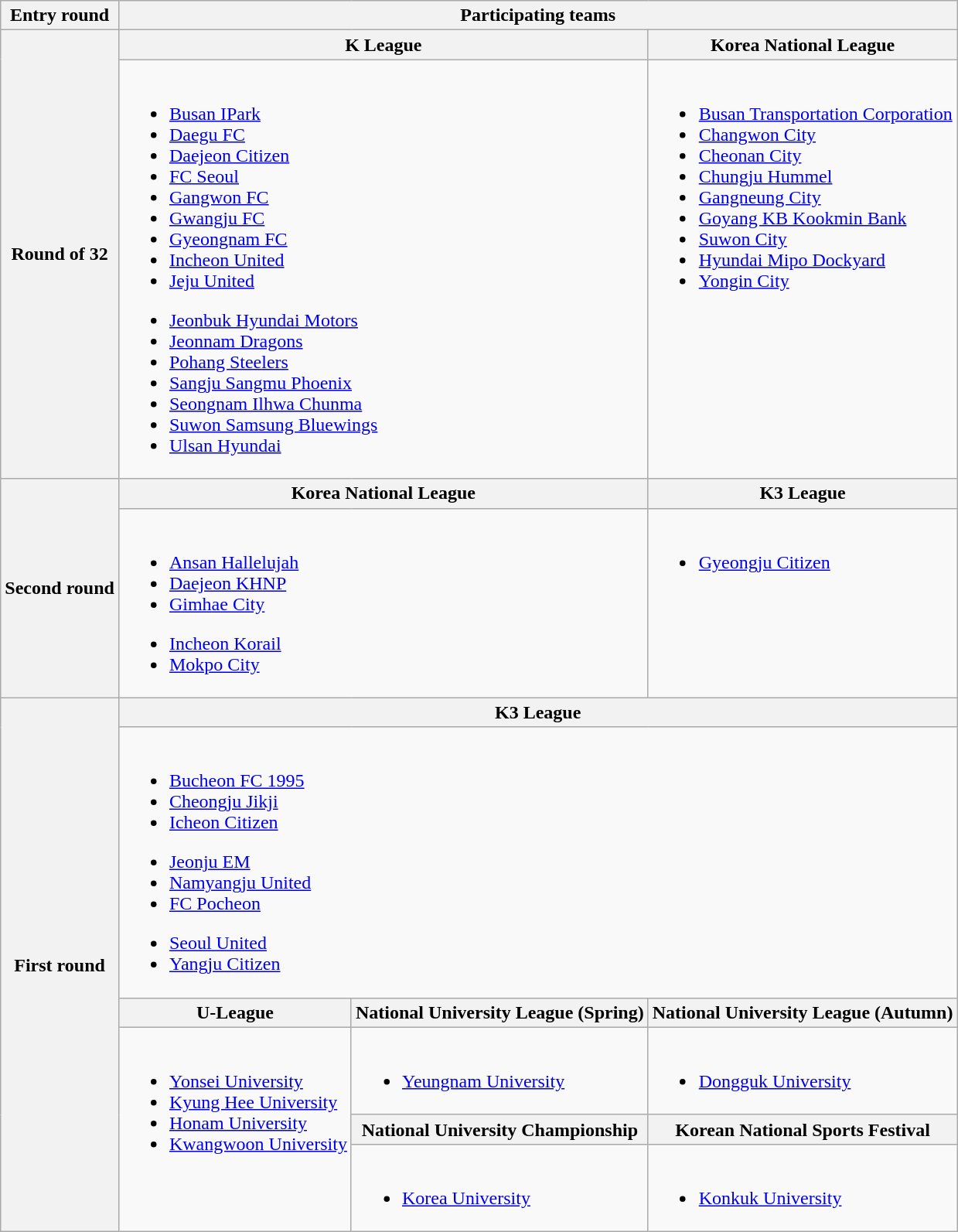<table class="wikitable">
<tr>
<th>Entry round</th>
<th colspan="3">Participating teams</th>
</tr>
<tr>
<th rowspan="2">Round of 32</th>
<th colspan="2">K League<br></th>
<th>Korea National League<br></th>
</tr>
<tr style="vertical-align:top">
<td colspan="2"><br>
<ul><li><a href='#'>Busan IPark</a></li><li><a href='#'>Daegu FC</a></li><li><a href='#'>Daejeon Citizen</a></li><li><a href='#'>FC Seoul</a></li><li><a href='#'>Gangwon FC</a></li><li><a href='#'>Gwangju FC</a></li><li><a href='#'>Gyeongnam FC</a></li><li><a href='#'>Incheon United</a></li><li><a href='#'>Jeju United</a></li></ul><ul><li><a href='#'>Jeonbuk Hyundai Motors</a></li><li><a href='#'>Jeonnam Dragons</a></li><li><a href='#'>Pohang Steelers</a></li><li><a href='#'>Sangju Sangmu Phoenix</a></li><li><a href='#'>Seongnam Ilhwa Chunma</a></li><li><a href='#'>Suwon Samsung Bluewings</a></li><li><a href='#'>Ulsan Hyundai</a></li></ul></td>
<td><br><ul><li><a href='#'>Busan Transportation Corporation</a></li><li><a href='#'>Changwon City</a></li><li><a href='#'>Cheonan City</a></li><li><a href='#'>Chungju Hummel</a></li><li><a href='#'>Gangneung City</a></li><li><a href='#'>Goyang KB Kookmin Bank</a></li><li><a href='#'>Suwon City</a></li><li><a href='#'>Hyundai Mipo Dockyard</a></li><li><a href='#'>Yongin City</a></li></ul></td>
</tr>
<tr>
<th rowspan="2">Second round</th>
<th colspan="2">Korea National League<br></th>
<th>K3 League<br></th>
</tr>
<tr style="vertical-align:top">
<td colspan="2"><br>
<ul><li><a href='#'>Ansan Hallelujah</a></li><li><a href='#'>Daejeon KHNP</a></li><li><a href='#'>Gimhae City</a></li></ul><ul><li><a href='#'>Incheon Korail</a></li><li><a href='#'>Mokpo City</a></li></ul></td>
<td><br><ul><li><a href='#'>Gyeongju Citizen</a></li></ul></td>
</tr>
<tr>
<th rowspan="6">First round</th>
<th colspan="3">K3 League<br></th>
</tr>
<tr style="vertical-align:top">
<td colspan="3"><br>
<ul><li><a href='#'>Bucheon FC 1995</a></li><li><a href='#'>Cheongju Jikji</a></li><li><a href='#'>Icheon Citizen</a></li></ul><ul><li><a href='#'>Jeonju EM</a></li><li><a href='#'>Namyangju United</a></li><li><a href='#'>FC Pocheon</a></li></ul><ul><li><a href='#'>Seoul United</a></li><li><a href='#'>Yangju Citizen</a></li></ul></td>
</tr>
<tr>
<th>U-League<br></th>
<th>National University League (Spring)<br></th>
<th>National University League (Autumn)<br></th>
</tr>
<tr style="vertical-align:top">
<td rowspan="3"><br><ul><li><a href='#'>Yonsei University</a></li><li><a href='#'>Kyung Hee University</a></li><li><a href='#'>Honam University</a></li><li><a href='#'>Kwangwoon University</a></li></ul></td>
<td><br><ul><li><a href='#'>Yeungnam University</a></li></ul></td>
<td><br><ul><li><a href='#'>Dongguk University</a></li></ul></td>
</tr>
<tr>
<th>National University Championship<br></th>
<th>Korean National Sports Festival<br></th>
</tr>
<tr style="vertical-align:top">
<td><br><ul><li><a href='#'>Korea University</a></li></ul></td>
<td><br><ul><li><a href='#'>Konkuk University</a></li></ul></td>
</tr>
</table>
